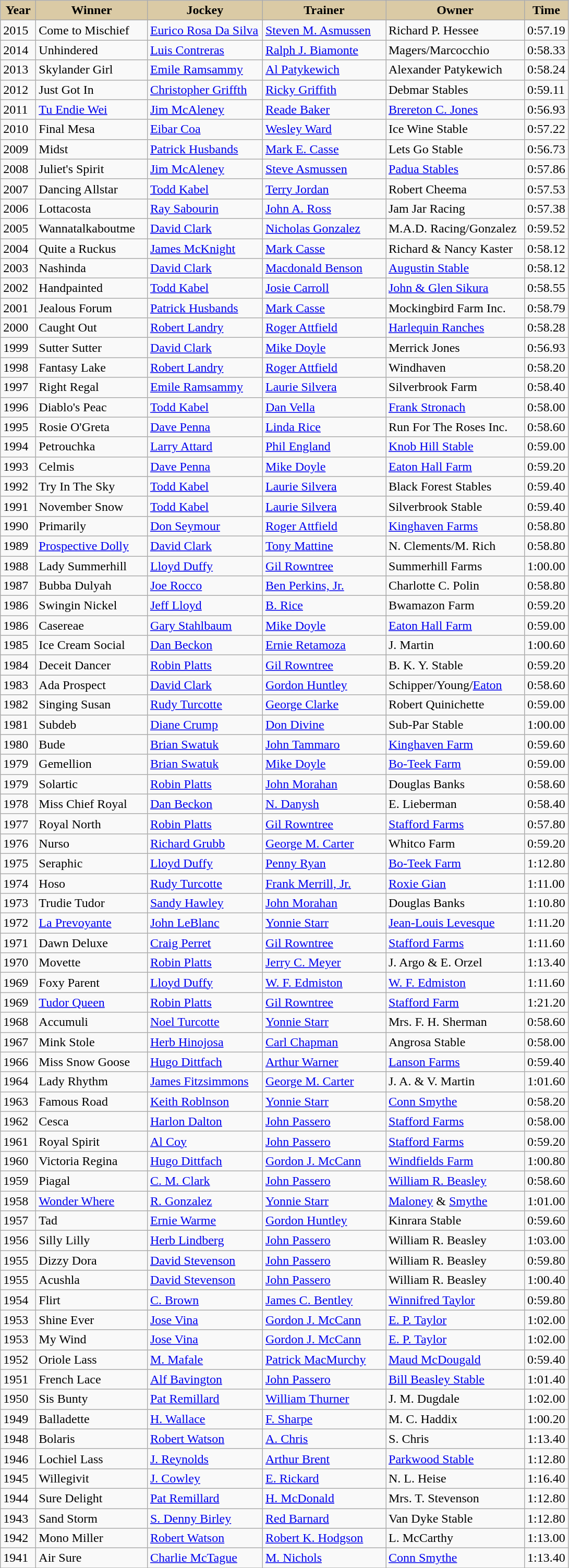<table class="wikitable sortable">
<tr>
<th style="background-color:#DACAA5; width:38px">Year <br></th>
<th style="background-color:#DACAA5; width:135px">Winner <br></th>
<th style="background-color:#DACAA5; width:140px">Jockey <br></th>
<th style="background-color:#DACAA5; width:150px">Trainer <br></th>
<th style="background-color:#DACAA5; width:170px">Owner <br></th>
<th style="background-color:#DACAA5">Time <br></th>
</tr>
<tr>
<td>2015</td>
<td>Come to Mischief</td>
<td><a href='#'>Eurico Rosa Da Silva</a></td>
<td><a href='#'>Steven M. Asmussen</a></td>
<td>Richard P. Hessee</td>
<td>0:57.19</td>
</tr>
<tr>
<td>2014</td>
<td>Unhindered</td>
<td><a href='#'>Luis Contreras</a></td>
<td><a href='#'>Ralph J. Biamonte</a></td>
<td>Magers/Marcocchio</td>
<td>0:58.33</td>
</tr>
<tr>
<td>2013</td>
<td>Skylander Girl</td>
<td><a href='#'>Emile Ramsammy</a></td>
<td><a href='#'>Al Patykewich</a></td>
<td>Alexander Patykewich</td>
<td>0:58.24</td>
</tr>
<tr>
<td>2012</td>
<td>Just Got In</td>
<td><a href='#'>Christopher Griffth</a></td>
<td><a href='#'>Ricky Griffith</a></td>
<td>Debmar Stables</td>
<td>0:59.11</td>
</tr>
<tr>
<td>2011</td>
<td><a href='#'>Tu Endie Wei</a></td>
<td><a href='#'>Jim McAleney</a></td>
<td><a href='#'>Reade Baker</a></td>
<td><a href='#'>Brereton C. Jones</a></td>
<td>0:56.93</td>
</tr>
<tr>
<td>2010</td>
<td>Final Mesa</td>
<td><a href='#'>Eibar Coa</a></td>
<td><a href='#'>Wesley Ward</a></td>
<td>Ice Wine Stable</td>
<td>0:57.22</td>
</tr>
<tr>
<td>2009</td>
<td>Midst</td>
<td><a href='#'>Patrick Husbands</a></td>
<td><a href='#'>Mark E. Casse</a></td>
<td>Lets Go Stable</td>
<td>0:56.73</td>
</tr>
<tr>
<td>2008</td>
<td>Juliet's Spirit</td>
<td><a href='#'>Jim McAleney</a></td>
<td><a href='#'>Steve Asmussen</a></td>
<td><a href='#'>Padua Stables</a></td>
<td>0:57.86</td>
</tr>
<tr>
<td>2007</td>
<td>Dancing Allstar</td>
<td><a href='#'>Todd Kabel</a></td>
<td><a href='#'>Terry Jordan</a></td>
<td>Robert Cheema</td>
<td>0:57.53</td>
</tr>
<tr>
<td>2006</td>
<td>Lottacosta</td>
<td><a href='#'>Ray Sabourin</a></td>
<td><a href='#'>John A. Ross</a></td>
<td>Jam Jar Racing</td>
<td>0:57.38</td>
</tr>
<tr>
<td>2005</td>
<td>Wannatalkaboutme</td>
<td><a href='#'>David Clark</a></td>
<td><a href='#'>Nicholas Gonzalez</a></td>
<td>M.A.D. Racing/Gonzalez</td>
<td>0:59.52</td>
</tr>
<tr>
<td>2004</td>
<td>Quite a Ruckus</td>
<td><a href='#'>James McKnight</a></td>
<td><a href='#'>Mark Casse</a></td>
<td>Richard & Nancy Kaster</td>
<td>0:58.12</td>
</tr>
<tr>
<td>2003</td>
<td>Nashinda</td>
<td><a href='#'>David Clark</a></td>
<td><a href='#'>Macdonald Benson</a></td>
<td><a href='#'>Augustin Stable</a></td>
<td>0:58.12</td>
</tr>
<tr>
<td>2002</td>
<td>Handpainted</td>
<td><a href='#'>Todd Kabel</a></td>
<td><a href='#'>Josie Carroll</a></td>
<td><a href='#'>John & Glen Sikura</a></td>
<td>0:58.55</td>
</tr>
<tr>
<td>2001</td>
<td>Jealous Forum</td>
<td><a href='#'>Patrick Husbands</a></td>
<td><a href='#'>Mark Casse</a></td>
<td>Mockingbird Farm Inc.</td>
<td>0:58.79</td>
</tr>
<tr>
<td>2000</td>
<td>Caught Out</td>
<td><a href='#'>Robert Landry</a></td>
<td><a href='#'>Roger Attfield</a></td>
<td><a href='#'>Harlequin Ranches</a></td>
<td>0:58.28</td>
</tr>
<tr>
<td>1999</td>
<td>Sutter Sutter</td>
<td><a href='#'>David Clark</a></td>
<td><a href='#'>Mike Doyle</a></td>
<td>Merrick Jones</td>
<td>0:56.93</td>
</tr>
<tr>
<td>1998</td>
<td>Fantasy Lake</td>
<td><a href='#'>Robert Landry</a></td>
<td><a href='#'>Roger Attfield</a></td>
<td>Windhaven</td>
<td>0:58.20</td>
</tr>
<tr>
<td>1997</td>
<td>Right Regal</td>
<td><a href='#'>Emile Ramsammy</a></td>
<td><a href='#'>Laurie Silvera</a></td>
<td>Silverbrook Farm</td>
<td>0:58.40</td>
</tr>
<tr>
<td>1996</td>
<td>Diablo's Peac</td>
<td><a href='#'>Todd Kabel</a></td>
<td><a href='#'>Dan Vella</a></td>
<td><a href='#'>Frank Stronach</a></td>
<td>0:58.00</td>
</tr>
<tr>
<td>1995</td>
<td>Rosie O'Greta</td>
<td><a href='#'>Dave Penna</a></td>
<td><a href='#'>Linda Rice</a></td>
<td>Run For The Roses Inc.</td>
<td>0:58.60</td>
</tr>
<tr>
<td>1994</td>
<td>Petrouchka</td>
<td><a href='#'>Larry Attard</a></td>
<td><a href='#'>Phil England</a></td>
<td><a href='#'>Knob Hill Stable</a></td>
<td>0:59.00</td>
</tr>
<tr>
<td>1993</td>
<td>Celmis</td>
<td><a href='#'>Dave Penna</a></td>
<td><a href='#'>Mike Doyle</a></td>
<td><a href='#'>Eaton Hall Farm</a></td>
<td>0:59.20</td>
</tr>
<tr>
<td>1992</td>
<td>Try In The Sky</td>
<td><a href='#'>Todd Kabel</a></td>
<td><a href='#'>Laurie Silvera</a></td>
<td>Black Forest Stables</td>
<td>0:59.40</td>
</tr>
<tr>
<td>1991</td>
<td>November Snow</td>
<td><a href='#'>Todd Kabel</a></td>
<td><a href='#'>Laurie Silvera</a></td>
<td>Silverbrook Stable</td>
<td>0:59.40</td>
</tr>
<tr>
<td>1990</td>
<td>Primarily</td>
<td><a href='#'>Don Seymour</a></td>
<td><a href='#'>Roger Attfield</a></td>
<td><a href='#'>Kinghaven Farms</a></td>
<td>0:58.80</td>
</tr>
<tr>
<td>1989</td>
<td><a href='#'>Prospective Dolly</a></td>
<td><a href='#'>David Clark</a></td>
<td><a href='#'>Tony Mattine</a></td>
<td>N. Clements/M. Rich</td>
<td>0:58.80</td>
</tr>
<tr>
<td>1988</td>
<td>Lady Summerhill</td>
<td><a href='#'>Lloyd Duffy</a></td>
<td><a href='#'>Gil Rowntree</a></td>
<td>Summerhill Farms</td>
<td>1:00.00</td>
</tr>
<tr>
<td>1987</td>
<td>Bubba Dulyah</td>
<td><a href='#'>Joe Rocco</a></td>
<td><a href='#'>Ben Perkins, Jr.</a></td>
<td>Charlotte C. Polin</td>
<td>0:58.80</td>
</tr>
<tr>
<td>1986</td>
<td>Swingin Nickel</td>
<td><a href='#'>Jeff Lloyd</a></td>
<td><a href='#'>B. Rice</a></td>
<td>Bwamazon Farm</td>
<td>0:59.20</td>
</tr>
<tr>
<td>1986</td>
<td>Casereae</td>
<td><a href='#'>Gary Stahlbaum</a></td>
<td><a href='#'>Mike Doyle</a></td>
<td><a href='#'>Eaton Hall Farm</a></td>
<td>0:59.00</td>
</tr>
<tr>
<td>1985</td>
<td>Ice Cream Social</td>
<td><a href='#'>Dan Beckon</a></td>
<td><a href='#'>Ernie Retamoza</a></td>
<td>J. Martin</td>
<td>1:00.60</td>
</tr>
<tr>
<td>1984</td>
<td>Deceit Dancer</td>
<td><a href='#'>Robin Platts</a></td>
<td><a href='#'>Gil Rowntree</a></td>
<td>B. K. Y. Stable</td>
<td>0:59.20</td>
</tr>
<tr>
<td>1983</td>
<td>Ada Prospect</td>
<td><a href='#'>David Clark</a></td>
<td><a href='#'>Gordon Huntley</a></td>
<td>Schipper/Young/<a href='#'>Eaton</a></td>
<td>0:58.60</td>
</tr>
<tr>
<td>1982</td>
<td>Singing Susan</td>
<td><a href='#'>Rudy Turcotte</a></td>
<td><a href='#'>George Clarke</a></td>
<td>Robert Quinichette</td>
<td>0:59.00</td>
</tr>
<tr>
<td>1981</td>
<td>Subdeb</td>
<td><a href='#'>Diane Crump</a></td>
<td><a href='#'>Don Divine</a></td>
<td>Sub-Par Stable</td>
<td>1:00.00</td>
</tr>
<tr>
<td>1980</td>
<td>Bude</td>
<td><a href='#'>Brian Swatuk</a></td>
<td><a href='#'>John Tammaro</a></td>
<td><a href='#'>Kinghaven Farm</a></td>
<td>0:59.60</td>
</tr>
<tr>
<td>1979</td>
<td>Gemellion</td>
<td><a href='#'>Brian Swatuk</a></td>
<td><a href='#'>Mike Doyle</a></td>
<td><a href='#'>Bo-Teek Farm</a></td>
<td>0:59.00</td>
</tr>
<tr>
<td>1979</td>
<td>Solartic</td>
<td><a href='#'>Robin Platts</a></td>
<td><a href='#'>John Morahan</a></td>
<td>Douglas Banks</td>
<td>0:58.60</td>
</tr>
<tr>
<td>1978</td>
<td>Miss Chief Royal</td>
<td><a href='#'>Dan Beckon</a></td>
<td><a href='#'>N. Danysh</a></td>
<td>E. Lieberman</td>
<td>0:58.40</td>
</tr>
<tr>
<td>1977</td>
<td>Royal North</td>
<td><a href='#'>Robin Platts</a></td>
<td><a href='#'>Gil Rowntree</a></td>
<td><a href='#'>Stafford Farms</a></td>
<td>0:57.80</td>
</tr>
<tr>
<td>1976</td>
<td>Nurso</td>
<td><a href='#'>Richard Grubb</a></td>
<td><a href='#'>George M. Carter</a></td>
<td>Whitco Farm</td>
<td>0:59.20</td>
</tr>
<tr>
<td>1975</td>
<td>Seraphic</td>
<td><a href='#'>Lloyd Duffy</a></td>
<td><a href='#'>Penny Ryan</a></td>
<td><a href='#'>Bo-Teek Farm</a></td>
<td>1:12.80</td>
</tr>
<tr>
<td>1974</td>
<td>Hoso</td>
<td><a href='#'>Rudy Turcotte</a></td>
<td><a href='#'>Frank Merrill, Jr.</a></td>
<td><a href='#'>Roxie Gian</a></td>
<td>1:11.00</td>
</tr>
<tr>
<td>1973</td>
<td>Trudie Tudor</td>
<td><a href='#'>Sandy Hawley</a></td>
<td><a href='#'>John Morahan</a></td>
<td>Douglas Banks</td>
<td>1:10.80</td>
</tr>
<tr>
<td>1972</td>
<td><a href='#'>La Prevoyante</a></td>
<td><a href='#'>John LeBlanc</a></td>
<td><a href='#'>Yonnie Starr</a></td>
<td><a href='#'>Jean-Louis Levesque</a></td>
<td>1:11.20</td>
</tr>
<tr>
<td>1971</td>
<td>Dawn Deluxe</td>
<td><a href='#'>Craig Perret</a></td>
<td><a href='#'>Gil Rowntree</a></td>
<td><a href='#'>Stafford Farms</a></td>
<td>1:11.60</td>
</tr>
<tr>
<td>1970</td>
<td>Movette</td>
<td><a href='#'>Robin Platts</a></td>
<td><a href='#'>Jerry C. Meyer</a></td>
<td>J. Argo & E. Orzel</td>
<td>1:13.40</td>
</tr>
<tr>
<td>1969</td>
<td>Foxy Parent</td>
<td><a href='#'>Lloyd Duffy</a></td>
<td><a href='#'>W. F. Edmiston</a></td>
<td><a href='#'>W. F. Edmiston</a></td>
<td>1:11.60</td>
</tr>
<tr>
<td>1969</td>
<td><a href='#'>Tudor Queen</a></td>
<td><a href='#'>Robin Platts</a></td>
<td><a href='#'>Gil Rowntree</a></td>
<td><a href='#'>Stafford Farm</a></td>
<td>1:21.20</td>
</tr>
<tr>
<td>1968</td>
<td>Accumuli</td>
<td><a href='#'>Noel Turcotte</a></td>
<td><a href='#'>Yonnie Starr</a></td>
<td>Mrs. F. H. Sherman</td>
<td>0:58.60</td>
</tr>
<tr>
<td>1967</td>
<td>Mink Stole</td>
<td><a href='#'>Herb Hinojosa</a></td>
<td><a href='#'>Carl Chapman</a></td>
<td>Angrosa Stable</td>
<td>0:58.00</td>
</tr>
<tr>
<td>1966</td>
<td>Miss Snow Goose</td>
<td><a href='#'>Hugo Dittfach</a></td>
<td><a href='#'>Arthur Warner</a></td>
<td><a href='#'>Lanson Farms</a></td>
<td>0:59.40</td>
</tr>
<tr>
<td>1964</td>
<td>Lady Rhythm</td>
<td><a href='#'>James Fitzsimmons</a></td>
<td><a href='#'>George M. Carter</a></td>
<td>J. A. & V. Martin</td>
<td>1:01.60</td>
</tr>
<tr>
<td>1963</td>
<td>Famous Road</td>
<td><a href='#'>Keith Roblnson</a></td>
<td><a href='#'>Yonnie Starr</a></td>
<td><a href='#'>Conn Smythe</a></td>
<td>0:58.20</td>
</tr>
<tr>
<td>1962</td>
<td>Cesca</td>
<td><a href='#'>Harlon Dalton</a></td>
<td><a href='#'>John Passero</a></td>
<td><a href='#'>Stafford Farms</a></td>
<td>0:58.00</td>
</tr>
<tr>
<td>1961</td>
<td>Royal Spirit</td>
<td><a href='#'>Al Coy</a></td>
<td><a href='#'>John Passero</a></td>
<td><a href='#'>Stafford Farms</a></td>
<td>0:59.20</td>
</tr>
<tr>
<td>1960</td>
<td>Victoria Regina</td>
<td><a href='#'>Hugo Dittfach</a></td>
<td><a href='#'>Gordon J. McCann</a></td>
<td><a href='#'>Windfields Farm</a></td>
<td>1:00.80</td>
</tr>
<tr>
<td>1959</td>
<td>Piagal</td>
<td><a href='#'>C. M. Clark</a></td>
<td><a href='#'>John Passero</a></td>
<td><a href='#'>William R. Beasley</a></td>
<td>0:58.60</td>
</tr>
<tr>
<td>1958</td>
<td><a href='#'>Wonder Where</a></td>
<td><a href='#'>R. Gonzalez</a></td>
<td><a href='#'>Yonnie Starr</a></td>
<td><a href='#'>Maloney</a> & <a href='#'>Smythe</a></td>
<td>1:01.00</td>
</tr>
<tr>
<td>1957</td>
<td>Tad</td>
<td><a href='#'>Ernie Warme</a></td>
<td><a href='#'>Gordon Huntley</a></td>
<td>Kinrara Stable</td>
<td>0:59.60</td>
</tr>
<tr>
<td>1956</td>
<td>Silly Lilly</td>
<td><a href='#'>Herb Lindberg</a></td>
<td><a href='#'>John Passero</a></td>
<td>William R. Beasley</td>
<td>1:03.00</td>
</tr>
<tr>
<td>1955</td>
<td>Dizzy Dora</td>
<td><a href='#'>David Stevenson</a></td>
<td><a href='#'>John Passero</a></td>
<td>William R. Beasley</td>
<td>0:59.80</td>
</tr>
<tr>
<td>1955</td>
<td>Acushla</td>
<td><a href='#'>David Stevenson</a></td>
<td><a href='#'>John Passero</a></td>
<td>William R. Beasley</td>
<td>1:00.40</td>
</tr>
<tr>
<td>1954</td>
<td>Flirt</td>
<td><a href='#'>C. Brown</a></td>
<td><a href='#'>James C. Bentley</a></td>
<td><a href='#'>Winnifred Taylor</a></td>
<td>0:59.80</td>
</tr>
<tr>
<td>1953</td>
<td>Shine Ever</td>
<td><a href='#'>Jose Vina</a></td>
<td><a href='#'>Gordon J. McCann</a></td>
<td><a href='#'>E. P. Taylor</a></td>
<td>1:02.00</td>
</tr>
<tr>
<td>1953</td>
<td>My Wind</td>
<td><a href='#'>Jose Vina</a></td>
<td><a href='#'>Gordon J. McCann</a></td>
<td><a href='#'>E. P. Taylor</a></td>
<td>1:02.00</td>
</tr>
<tr>
<td>1952</td>
<td>Oriole Lass</td>
<td><a href='#'>M. Mafale</a></td>
<td><a href='#'>Patrick MacMurchy</a></td>
<td><a href='#'>Maud McDougald</a></td>
<td>0:59.40</td>
</tr>
<tr>
<td>1951</td>
<td>French Lace</td>
<td><a href='#'>Alf Bavington</a></td>
<td><a href='#'>John Passero</a></td>
<td><a href='#'>Bill Beasley Stable</a></td>
<td>1:01.40</td>
</tr>
<tr>
<td>1950</td>
<td>Sis Bunty</td>
<td><a href='#'>Pat Remillard</a></td>
<td><a href='#'>William Thurner</a></td>
<td>J. M. Dugdale</td>
<td>1:02.00</td>
</tr>
<tr>
<td>1949</td>
<td>Balladette</td>
<td><a href='#'>H. Wallace</a></td>
<td><a href='#'>F. Sharpe</a></td>
<td>M. C. Haddix</td>
<td>1:00.20</td>
</tr>
<tr>
<td>1948</td>
<td>Bolaris</td>
<td><a href='#'>Robert Watson</a></td>
<td><a href='#'>A. Chris</a></td>
<td>S. Chris</td>
<td>1:13.40</td>
</tr>
<tr>
<td>1946</td>
<td>Lochiel Lass</td>
<td><a href='#'>J. Reynolds</a></td>
<td><a href='#'>Arthur Brent</a></td>
<td><a href='#'>Parkwood Stable</a></td>
<td>1:12.80</td>
</tr>
<tr>
<td>1945</td>
<td>Willegivit</td>
<td><a href='#'>J. Cowley</a></td>
<td><a href='#'>E. Rickard</a></td>
<td>N. L. Heise</td>
<td>1:16.40</td>
</tr>
<tr>
<td>1944</td>
<td>Sure Delight</td>
<td><a href='#'>Pat Remillard</a></td>
<td><a href='#'>H. McDonald</a></td>
<td>Mrs. T. Stevenson</td>
<td>1:12.80</td>
</tr>
<tr>
<td>1943</td>
<td>Sand Storm</td>
<td><a href='#'>S. Denny Birley</a></td>
<td><a href='#'>Red Barnard</a></td>
<td>Van Dyke Stable</td>
<td>1:12.80</td>
</tr>
<tr>
<td>1942</td>
<td>Mono Miller</td>
<td><a href='#'>Robert Watson</a></td>
<td><a href='#'>Robert K. Hodgson</a></td>
<td>L. McCarthy</td>
<td>1:13.00</td>
</tr>
<tr>
<td>1941</td>
<td>Air Sure</td>
<td><a href='#'>Charlie McTague</a></td>
<td><a href='#'>M. Nichols</a></td>
<td><a href='#'>Conn Smythe</a></td>
<td>1:13.40</td>
</tr>
<tr>
</tr>
</table>
